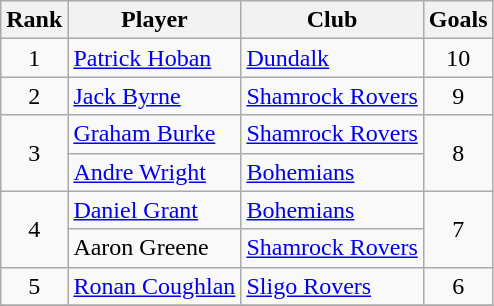<table class="wikitable" style="text-align:center">
<tr>
<th>Rank</th>
<th>Player</th>
<th>Club</th>
<th>Goals</th>
</tr>
<tr>
<td rowspan=1>1</td>
<td align="left"> <a href='#'>Patrick Hoban</a></td>
<td align="left"><a href='#'>Dundalk</a></td>
<td>10</td>
</tr>
<tr>
<td rowspan=1>2</td>
<td align="left"> <a href='#'>Jack Byrne</a></td>
<td align="left"><a href='#'>Shamrock Rovers</a></td>
<td>9</td>
</tr>
<tr>
<td rowspan=2>3</td>
<td align="left"> <a href='#'>Graham Burke</a></td>
<td align="left"><a href='#'>Shamrock Rovers</a></td>
<td rowspan=2>8</td>
</tr>
<tr>
<td align="left"> <a href='#'>Andre Wright</a></td>
<td align="left"><a href='#'>Bohemians</a></td>
</tr>
<tr>
<td rowspan=2>4</td>
<td align="left"> <a href='#'>Daniel Grant</a></td>
<td align="left"><a href='#'>Bohemians</a></td>
<td rowspan=2>7</td>
</tr>
<tr>
<td align="left"> Aaron Greene</td>
<td align="left"><a href='#'>Shamrock Rovers</a></td>
</tr>
<tr>
<td rowspan=1>5</td>
<td align="left"> <a href='#'>Ronan Coughlan</a></td>
<td align="left"><a href='#'>Sligo Rovers</a></td>
<td>6</td>
</tr>
<tr>
</tr>
</table>
